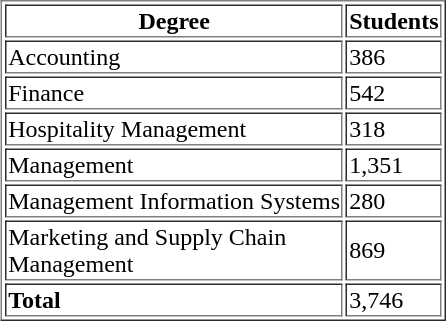<table style="float: right;" border="1">
<tr>
<th>Degree</th>
<th>Students</th>
</tr>
<tr>
<td>Accounting</td>
<td>386</td>
</tr>
<tr>
<td>Finance</td>
<td>542</td>
</tr>
<tr>
<td>Hospitality Management</td>
<td>318</td>
</tr>
<tr>
<td>Management</td>
<td>1,351</td>
</tr>
<tr>
<td>Management Information Systems</td>
<td>280</td>
</tr>
<tr>
<td>Marketing and Supply Chain<br>Management</td>
<td>869</td>
</tr>
<tr>
<td><strong>Total</strong></td>
<td>3,746</td>
</tr>
</table>
